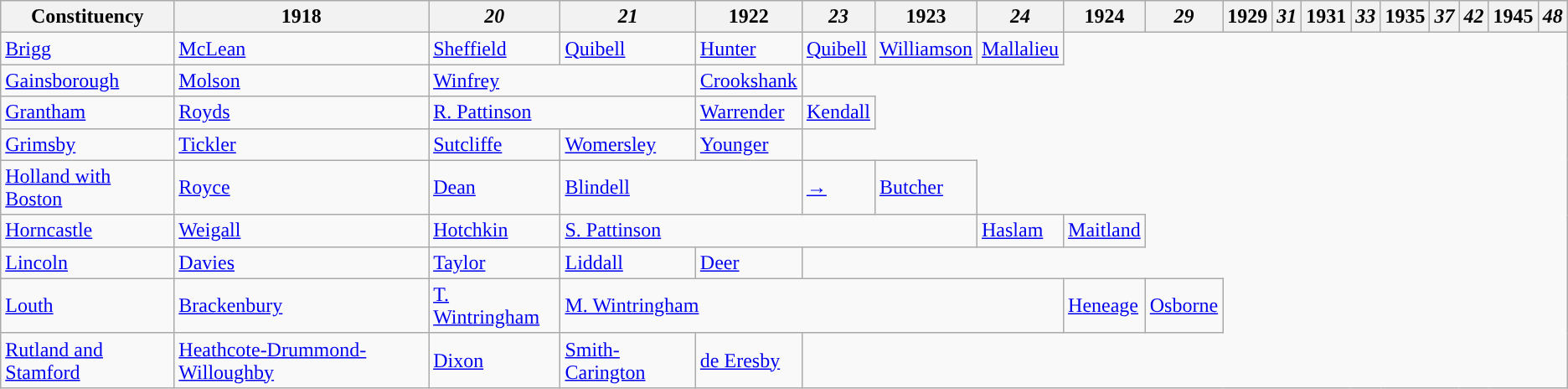<table class="wikitable">
<tr>
<th>Constituency</th>
<th>1918</th>
<th><em>20</em></th>
<th><em>21</em></th>
<th>1922</th>
<th><em>23</em></th>
<th>1923</th>
<th><em>24</em></th>
<th>1924</th>
<th><em>29</em></th>
<th>1929</th>
<th><em>31</em></th>
<th>1931</th>
<th><em>33</em></th>
<th>1935</th>
<th><em>37</em></th>
<th><em>42</em></th>
<th>1945</th>
<th><em>48</em></th>
</tr>
<tr>
<td><a href='#'>Brigg</a></td>
<td><a href='#'>McLean</a></td>
<td><a href='#'>Sheffield</a></td>
<td><a href='#'>Quibell</a></td>
<td><a href='#'>Hunter</a></td>
<td><a href='#'>Quibell</a></td>
<td><a href='#'>Williamson</a></td>
<td><a href='#'>Mallalieu</a></td>
</tr>
<tr>
<td><a href='#'>Gainsborough</a></td>
<td><a href='#'>Molson</a></td>
<td colspan="2"><a href='#'>Winfrey</a></td>
<td><a href='#'>Crookshank</a></td>
</tr>
<tr>
<td><a href='#'>Grantham</a></td>
<td><a href='#'>Royds</a></td>
<td colspan="2"><a href='#'>R. Pattinson</a></td>
<td><a href='#'>Warrender</a></td>
<td><a href='#'>Kendall</a></td>
</tr>
<tr>
<td><a href='#'>Grimsby</a></td>
<td><a href='#'>Tickler</a></td>
<td><a href='#'>Sutcliffe</a></td>
<td><a href='#'>Womersley</a></td>
<td><a href='#'>Younger</a></td>
</tr>
<tr>
<td><a href='#'>Holland with Boston</a></td>
<td><a href='#'>Royce</a></td>
<td><a href='#'>Dean</a></td>
<td colspan="2"><a href='#'>Blindell</a></td>
<td><a href='#'>→</a></td>
<td><a href='#'>Butcher</a></td>
</tr>
<tr>
<td><a href='#'>Horncastle</a></td>
<td><a href='#'>Weigall</a></td>
<td><a href='#'>Hotchkin</a></td>
<td colspan="4"><a href='#'>S. Pattinson</a></td>
<td><a href='#'>Haslam</a></td>
<td><a href='#'>Maitland</a></td>
</tr>
<tr>
<td><a href='#'>Lincoln</a></td>
<td><a href='#'>Davies</a></td>
<td><a href='#'>Taylor</a></td>
<td><a href='#'>Liddall</a></td>
<td><a href='#'>Deer</a></td>
</tr>
<tr>
<td><a href='#'>Louth</a></td>
<td><a href='#'>Brackenbury</a></td>
<td><a href='#'>T. Wintringham</a></td>
<td colspan="5"><a href='#'>M. Wintringham</a></td>
<td><a href='#'>Heneage</a></td>
<td><a href='#'>Osborne</a></td>
</tr>
<tr>
<td><a href='#'>Rutland and Stamford</a></td>
<td><a href='#'>Heathcote-Drummond-Willoughby</a></td>
<td><a href='#'>Dixon</a></td>
<td><a href='#'>Smith-Carington</a></td>
<td><a href='#'>de Eresby</a></td>
</tr>
</table>
